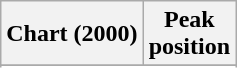<table class="wikitable sortable plainrowheaders">
<tr>
<th scope="col">Chart (2000)</th>
<th scope="col">Peak<br>position</th>
</tr>
<tr>
</tr>
<tr>
</tr>
<tr>
</tr>
</table>
